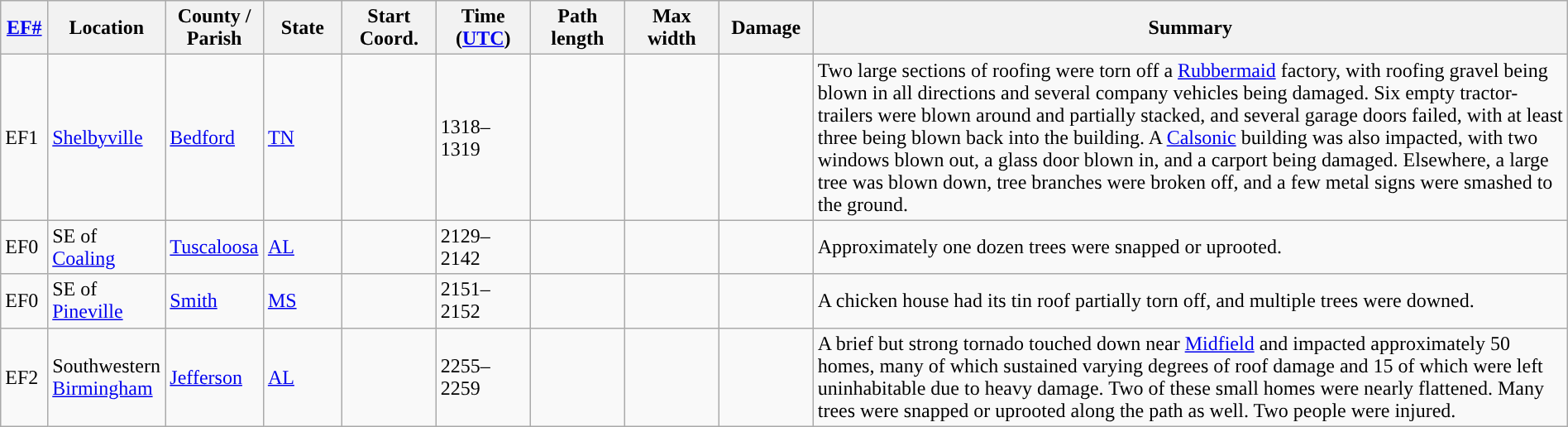<table class="wikitable sortable" style="width:100%;">
<tr>
<th scope="col"  style="width:3%; text-align:center;"><a href='#'>EF#</a></th>
<th scope="col"  style="width:7%; text-align:center;" class="unsortable">Location</th>
<th scope="col"  style="width:6%; text-align:center;" class="unsortable">County / Parish</th>
<th scope="col"  style="width:5%; text-align:center;">State</th>
<th scope="col"  style="width:6%; text-align:center;">Start Coord.</th>
<th scope="col"  style="width:6%; text-align:center;">Time (<a href='#'>UTC</a>)</th>
<th scope="col"  style="width:6%; text-align:center;">Path length</th>
<th scope="col"  style="width:6%; text-align:center;">Max width</th>
<th scope="col"  style="width:6%; text-align:center;">Damage</th>
<th scope="col" class="unsortable" style="width:48%; text-align:center;">Summary</th>
</tr>
<tr>
<td>EF1</td>
<td><a href='#'>Shelbyville</a></td>
<td><a href='#'>Bedford</a></td>
<td><a href='#'>TN</a></td>
<td></td>
<td>1318–1319</td>
<td></td>
<td></td>
<td></td>
<td>Two large sections of roofing were torn off a <a href='#'>Rubbermaid</a> factory, with roofing gravel being blown in all directions and several company vehicles being damaged. Six empty tractor-trailers were blown around and partially stacked, and several garage doors failed, with at least three being blown back into the building. A <a href='#'>Calsonic</a> building was also impacted, with two windows blown out, a glass door blown in, and a carport being damaged. Elsewhere, a large tree was blown down, tree branches were broken off, and a few metal signs were smashed to the ground.</td>
</tr>
<tr>
<td>EF0</td>
<td>SE of <a href='#'>Coaling</a></td>
<td><a href='#'>Tuscaloosa</a></td>
<td><a href='#'>AL</a></td>
<td></td>
<td>2129–2142</td>
<td></td>
<td></td>
<td></td>
<td>Approximately one dozen trees were snapped or uprooted.</td>
</tr>
<tr>
<td>EF0</td>
<td>SE of <a href='#'>Pineville</a></td>
<td><a href='#'>Smith</a></td>
<td><a href='#'>MS</a></td>
<td></td>
<td>2151–2152</td>
<td></td>
<td></td>
<td></td>
<td>A chicken house had its tin roof partially torn off, and multiple trees were downed.</td>
</tr>
<tr>
<td>EF2</td>
<td>Southwestern <a href='#'>Birmingham</a></td>
<td><a href='#'>Jefferson</a></td>
<td><a href='#'>AL</a></td>
<td></td>
<td>2255–2259</td>
<td></td>
<td></td>
<td></td>
<td>A brief but strong tornado touched down near <a href='#'>Midfield</a> and impacted approximately 50 homes, many of which sustained varying degrees of roof damage and 15 of which were left uninhabitable due to heavy damage. Two of these small homes were nearly flattened. Many trees were snapped or uprooted along the path as well. Two people were injured.</td>
</tr>
</table>
